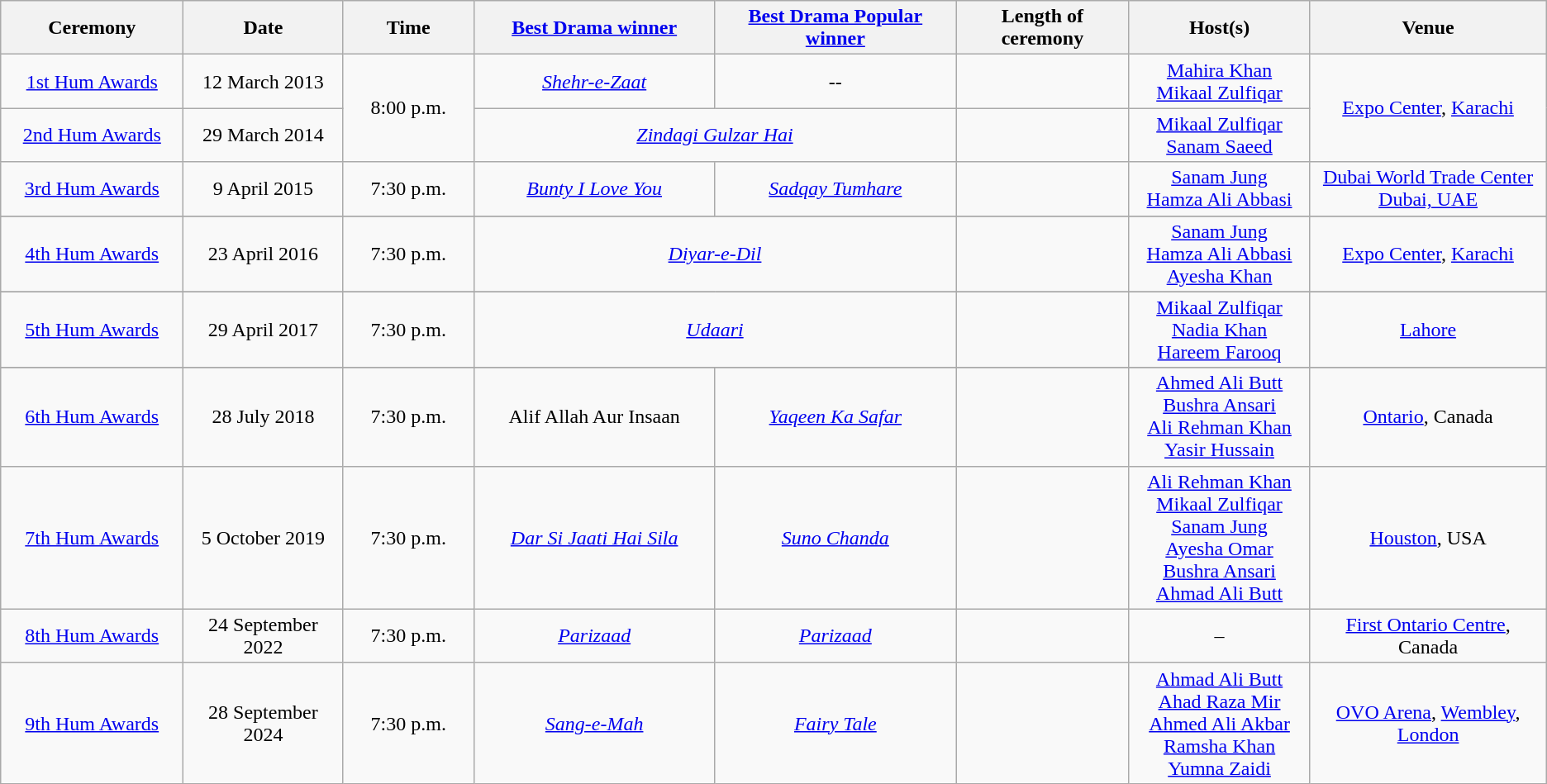<table class="sortable wikitable" style="text-align: center">
<tr>
<th data-sort-type="number" style="width:190px;">Ceremony</th>
<th style="width:160px;">Date</th>
<th style="width:125px;">Time</th>
<th style="width:280px;"><a href='#'>Best Drama winner</a></th>
<th style="width:280px;"><a href='#'>Best Drama Popular winner</a></th>
<th style="width:180px;">Length of ceremony</th>
<th style="width:200px;">Host(s)</th>
<th style="width:270px;">Venue</th>
</tr>
<tr>
<td><a href='#'>1st Hum Awards</a></td>
<td>12 March 2013</td>
<td rowspan="2">8:00 p.m.</td>
<td><em><a href='#'>Shehr-e-Zaat</a></em></td>
<td>--</td>
<td></td>
<td><a href='#'>Mahira Khan</a><br><a href='#'>Mikaal Zulfiqar</a></td>
<td rowspan="2"><a href='#'>Expo Center</a>, <a href='#'>Karachi</a></td>
</tr>
<tr>
<td><a href='#'>2nd Hum Awards</a></td>
<td>29 March 2014</td>
<td colspan="2"><em><a href='#'>Zindagi Gulzar Hai</a></em></td>
<td></td>
<td><a href='#'>Mikaal Zulfiqar</a> <br> <a href='#'>Sanam Saeed</a></td>
</tr>
<tr>
<td><a href='#'>3rd Hum Awards</a></td>
<td>9 April 2015</td>
<td>7:30 p.m.</td>
<td><em><a href='#'>Bunty I Love You</a></em></td>
<td><em><a href='#'>Sadqay Tumhare</a></em></td>
<td></td>
<td><a href='#'>Sanam Jung</a><br><a href='#'>Hamza Ali Abbasi</a></td>
<td><a href='#'>Dubai World Trade Center</a><br><a href='#'>Dubai, UAE</a></td>
</tr>
<tr>
</tr>
<tr>
<td><a href='#'>4th Hum Awards</a></td>
<td>23 April 2016</td>
<td>7:30 p.m.</td>
<td colspan="2"><em><a href='#'>Diyar-e-Dil</a></em></td>
<td></td>
<td><a href='#'>Sanam Jung</a><br><a href='#'>Hamza Ali Abbasi</a><br><a href='#'>Ayesha Khan</a></td>
<td><a href='#'>Expo Center</a>, <a href='#'>Karachi</a></td>
</tr>
<tr>
</tr>
<tr>
<td><a href='#'>5th Hum Awards</a></td>
<td>29 April 2017</td>
<td>7:30 p.m.</td>
<td colspan="2"><em><a href='#'>Udaari</a></em></td>
<td></td>
<td><a href='#'>Mikaal Zulfiqar</a><br><a href='#'>Nadia Khan</a><br><a href='#'>Hareem Farooq</a></td>
<td><a href='#'>Lahore</a></td>
</tr>
<tr>
</tr>
<tr>
<td><a href='#'>6th Hum Awards</a></td>
<td>28 July 2018</td>
<td>7:30 p.m.</td>
<td>Alif Allah Aur Insaan</td>
<td><em><a href='#'>Yaqeen Ka Safar</a></em></td>
<td></td>
<td><a href='#'>Ahmed Ali Butt</a><br><a href='#'>Bushra Ansari</a><br> <a href='#'>Ali Rehman Khan</a><br><a href='#'>Yasir Hussain</a></td>
<td><a href='#'>Ontario</a>, Canada</td>
</tr>
<tr>
<td><a href='#'>7th Hum Awards</a></td>
<td>5 October 2019</td>
<td>7:30 p.m.</td>
<td><em><a href='#'>Dar Si Jaati Hai Sila</a></em></td>
<td><em><a href='#'>Suno Chanda</a></em></td>
<td></td>
<td><a href='#'>Ali Rehman Khan</a><br><a href='#'>Mikaal Zulfiqar</a><br><a href='#'>Sanam Jung</a><br><a href='#'>Ayesha Omar</a><br><a href='#'>Bushra Ansari</a><br><a href='#'>Ahmad Ali Butt</a></td>
<td><a href='#'>Houston</a>, USA</td>
</tr>
<tr>
<td><a href='#'>8th Hum Awards</a></td>
<td>24 September 2022</td>
<td>7:30 p.m.</td>
<td><em><a href='#'>Parizaad</a></em></td>
<td><em><a href='#'>Parizaad</a></em></td>
<td></td>
<td>–</td>
<td><a href='#'>First Ontario Centre</a>, Canada</td>
</tr>
<tr>
<td><a href='#'>9th Hum Awards</a></td>
<td>28 September 2024</td>
<td>7:30 p.m.</td>
<td><em><a href='#'>Sang-e-Mah</a></em></td>
<td><em><a href='#'>Fairy Tale</a></em></td>
<td></td>
<td><a href='#'>Ahmad Ali Butt</a><br><a href='#'>Ahad Raza Mir</a><br><a href='#'>Ahmed Ali Akbar</a><br><a href='#'>Ramsha Khan</a><br><a href='#'>Yumna Zaidi</a></td>
<td><a href='#'>OVO Arena</a>, <a href='#'>Wembley</a>, <a href='#'>London</a></td>
</tr>
</table>
